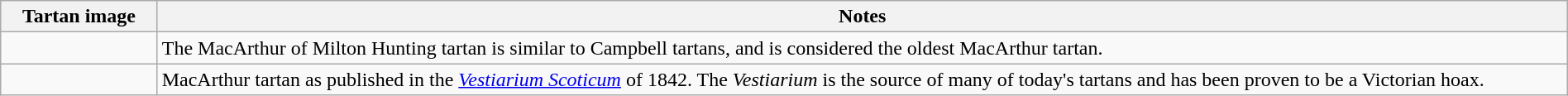<table class="wikitable" width=100%>
<tr>
<th width=10%>Tartan image</th>
<th width=90%>Notes</th>
</tr>
<tr>
<td></td>
<td>The MacArthur of Milton Hunting tartan is similar to Campbell tartans, and is considered the oldest MacArthur tartan.</td>
</tr>
<tr>
<td></td>
<td>MacArthur tartan as published in the <em><a href='#'>Vestiarium Scoticum</a></em> of 1842. The <em>Vestiarium</em> is the source of many of today's tartans and has been proven to be a Victorian hoax.</td>
</tr>
</table>
